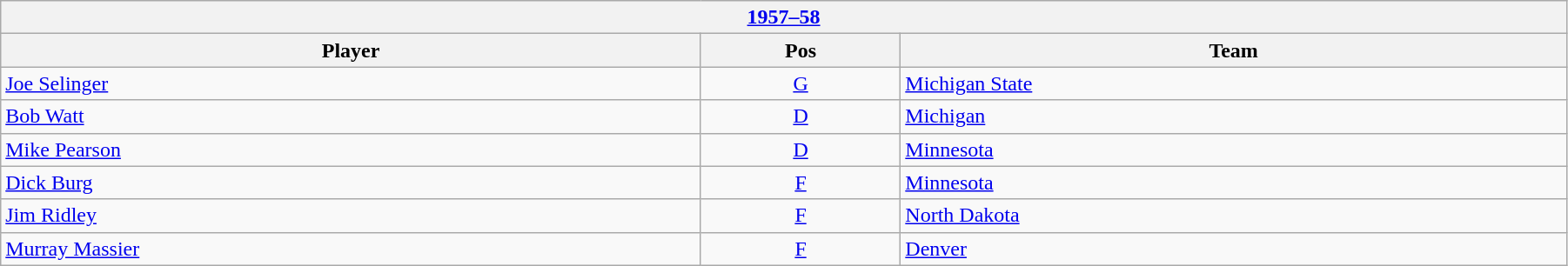<table class="wikitable" width=95%>
<tr>
<th colspan=3><a href='#'>1957–58</a></th>
</tr>
<tr>
<th>Player</th>
<th>Pos</th>
<th>Team</th>
</tr>
<tr>
<td><a href='#'>Joe Selinger</a></td>
<td align=center><a href='#'>G</a></td>
<td><a href='#'>Michigan State</a></td>
</tr>
<tr>
<td><a href='#'>Bob Watt</a></td>
<td align=center><a href='#'>D</a></td>
<td><a href='#'>Michigan</a></td>
</tr>
<tr>
<td><a href='#'>Mike Pearson</a></td>
<td align=center><a href='#'>D</a></td>
<td><a href='#'>Minnesota</a></td>
</tr>
<tr>
<td><a href='#'>Dick Burg</a></td>
<td align=center><a href='#'>F</a></td>
<td><a href='#'>Minnesota</a></td>
</tr>
<tr>
<td><a href='#'>Jim Ridley</a></td>
<td align=center><a href='#'>F</a></td>
<td><a href='#'>North Dakota</a></td>
</tr>
<tr>
<td><a href='#'>Murray Massier</a></td>
<td align=center><a href='#'>F</a></td>
<td><a href='#'>Denver</a></td>
</tr>
</table>
